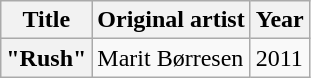<table class="wikitable plainrowheaders">
<tr>
<th scope="col">Title</th>
<th scope="col">Original artist</th>
<th scope="col">Year</th>
</tr>
<tr>
<th scope="row">"Rush" </th>
<td>Marit Børresen</td>
<td>2011</td>
</tr>
</table>
